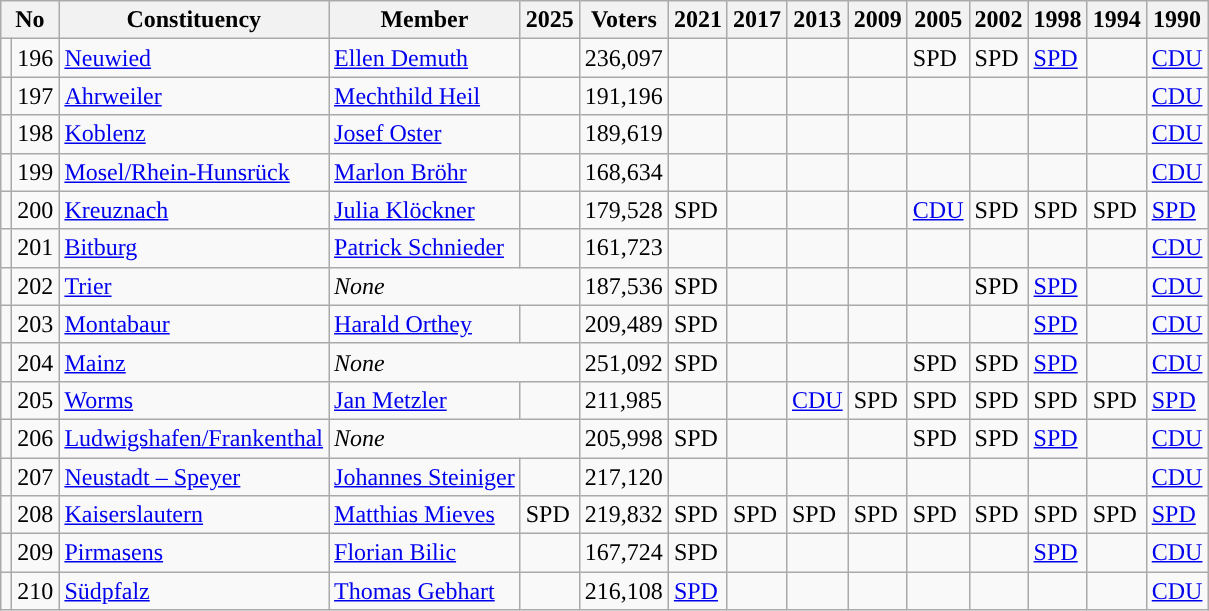<table class="wikitable sortable">
<tr>
<th colspan=2>No</th>
<th>Constituency</th>
<th>Member</th>
<th>2025</th>
<th>Voters</th>
<th>2021</th>
<th>2017</th>
<th>2013</th>
<th>2009</th>
<th>2005</th>
<th>2002</th>
<th>1998</th>
<th>1994</th>
<th>1990</th>
</tr>
<tr>
<td style="background-color: "></td>
<td>196</td>
<td><a href='#'>Neuwied</a></td>
<td><a href='#'>Ellen Demuth</a></td>
<td bgcolor=></td>
<td>236,097</td>
<td></td>
<td></td>
<td></td>
<td></td>
<td bgcolor=>SPD</td>
<td bgcolor=>SPD</td>
<td><a href='#'>SPD</a></td>
<td></td>
<td><a href='#'>CDU</a></td>
</tr>
<tr>
<td style="background-color: "></td>
<td>197</td>
<td><a href='#'>Ahrweiler</a></td>
<td><a href='#'>Mechthild Heil</a></td>
<td bgcolor=></td>
<td>191,196</td>
<td></td>
<td></td>
<td></td>
<td></td>
<td></td>
<td></td>
<td></td>
<td></td>
<td><a href='#'>CDU</a></td>
</tr>
<tr>
<td style="background-color: "></td>
<td>198</td>
<td><a href='#'>Koblenz</a></td>
<td><a href='#'>Josef Oster</a></td>
<td bgcolor=></td>
<td>189,619</td>
<td></td>
<td></td>
<td></td>
<td></td>
<td></td>
<td></td>
<td></td>
<td></td>
<td><a href='#'>CDU</a></td>
</tr>
<tr>
<td style="background-color: "></td>
<td>199</td>
<td><a href='#'>Mosel/Rhein-Hunsrück</a></td>
<td><a href='#'>Marlon Bröhr</a></td>
<td bgcolor=></td>
<td>168,634</td>
<td></td>
<td></td>
<td></td>
<td></td>
<td bgcolor=></td>
<td bgcolor=></td>
<td bgcolor=></td>
<td></td>
<td><a href='#'>CDU</a></td>
</tr>
<tr>
<td style="background-color: "></td>
<td>200</td>
<td><a href='#'>Kreuznach</a></td>
<td><a href='#'>Julia Klöckner</a></td>
<td></td>
<td>179,528</td>
<td bgcolor=>SPD</td>
<td></td>
<td></td>
<td></td>
<td><a href='#'>CDU</a></td>
<td bgcolor=>SPD</td>
<td bgcolor=>SPD</td>
<td bgcolor=>SPD</td>
<td><a href='#'>SPD</a></td>
</tr>
<tr>
<td style="background-color: "></td>
<td>201</td>
<td><a href='#'>Bitburg</a></td>
<td><a href='#'>Patrick Schnieder</a></td>
<td bgcolor=></td>
<td>161,723</td>
<td></td>
<td></td>
<td></td>
<td></td>
<td bgcolor=></td>
<td bgcolor=></td>
<td bgcolor=></td>
<td></td>
<td><a href='#'>CDU</a></td>
</tr>
<tr>
<td></td>
<td>202</td>
<td><a href='#'>Trier</a></td>
<td colspan="2"><em>None</em></td>
<td>187,536</td>
<td bgcolor=>SPD</td>
<td></td>
<td></td>
<td></td>
<td></td>
<td bgcolor=>SPD</td>
<td><a href='#'>SPD</a></td>
<td></td>
<td><a href='#'>CDU</a></td>
</tr>
<tr>
<td style="background-color: "></td>
<td>203</td>
<td><a href='#'>Montabaur</a></td>
<td><a href='#'>Harald Orthey</a></td>
<td></td>
<td>209,489</td>
<td bgcolor=>SPD</td>
<td></td>
<td></td>
<td></td>
<td></td>
<td></td>
<td><a href='#'>SPD</a></td>
<td></td>
<td><a href='#'>CDU</a></td>
</tr>
<tr>
<td></td>
<td>204</td>
<td><a href='#'>Mainz</a></td>
<td colspan="2"><em>None</em></td>
<td>251,092</td>
<td bgcolor=>SPD</td>
<td></td>
<td></td>
<td></td>
<td bgcolor=>SPD</td>
<td bgcolor=>SPD</td>
<td><a href='#'>SPD</a></td>
<td></td>
<td><a href='#'>CDU</a></td>
</tr>
<tr>
<td style="background-color: "></td>
<td>205</td>
<td><a href='#'>Worms</a></td>
<td><a href='#'>Jan Metzler</a></td>
<td bgcolor=></td>
<td>211,985</td>
<td></td>
<td></td>
<td><a href='#'>CDU</a></td>
<td bgcolor=>SPD</td>
<td bgcolor=>SPD</td>
<td bgcolor=>SPD</td>
<td bgcolor=>SPD</td>
<td bgcolor=>SPD</td>
<td><a href='#'>SPD</a></td>
</tr>
<tr>
<td></td>
<td>206</td>
<td><a href='#'>Ludwigshafen/Frankenthal</a></td>
<td colspan="2"><em>None</em></td>
<td>205,998</td>
<td bgcolor=>SPD</td>
<td></td>
<td></td>
<td></td>
<td bgcolor=>SPD</td>
<td bgcolor=>SPD</td>
<td><a href='#'>SPD</a></td>
<td></td>
<td><a href='#'>CDU</a></td>
</tr>
<tr>
<td style="background-color: "></td>
<td>207</td>
<td><a href='#'>Neustadt – Speyer</a></td>
<td><a href='#'>Johannes Steiniger</a></td>
<td bgcolor=></td>
<td>217,120</td>
<td></td>
<td></td>
<td></td>
<td></td>
<td></td>
<td></td>
<td></td>
<td></td>
<td><a href='#'>CDU</a></td>
</tr>
<tr>
<td style="background-color: "></td>
<td>208</td>
<td><a href='#'>Kaiserslautern</a></td>
<td><a href='#'>Matthias Mieves</a></td>
<td bgcolor=>SPD</td>
<td>219,832</td>
<td bgcolor=>SPD</td>
<td bgcolor=>SPD</td>
<td bgcolor=>SPD</td>
<td bgcolor=>SPD</td>
<td bgcolor=>SPD</td>
<td bgcolor=>SPD</td>
<td bgcolor=>SPD</td>
<td bgcolor=>SPD</td>
<td><a href='#'>SPD</a></td>
</tr>
<tr>
<td style="background-color: "></td>
<td>209</td>
<td><a href='#'>Pirmasens</a></td>
<td><a href='#'>Florian Bilic</a></td>
<td></td>
<td>167,724</td>
<td bgcolor=>SPD</td>
<td></td>
<td></td>
<td></td>
<td></td>
<td></td>
<td><a href='#'>SPD</a></td>
<td></td>
<td><a href='#'>CDU</a></td>
</tr>
<tr>
<td style="background-color: "></td>
<td>210</td>
<td><a href='#'>Südpfalz</a></td>
<td><a href='#'>Thomas Gebhart</a></td>
<td></td>
<td>216,108</td>
<td><a href='#'>SPD</a></td>
<td></td>
<td></td>
<td></td>
<td></td>
<td></td>
<td></td>
<td></td>
<td><a href='#'>CDU</a></td>
</tr>
</table>
